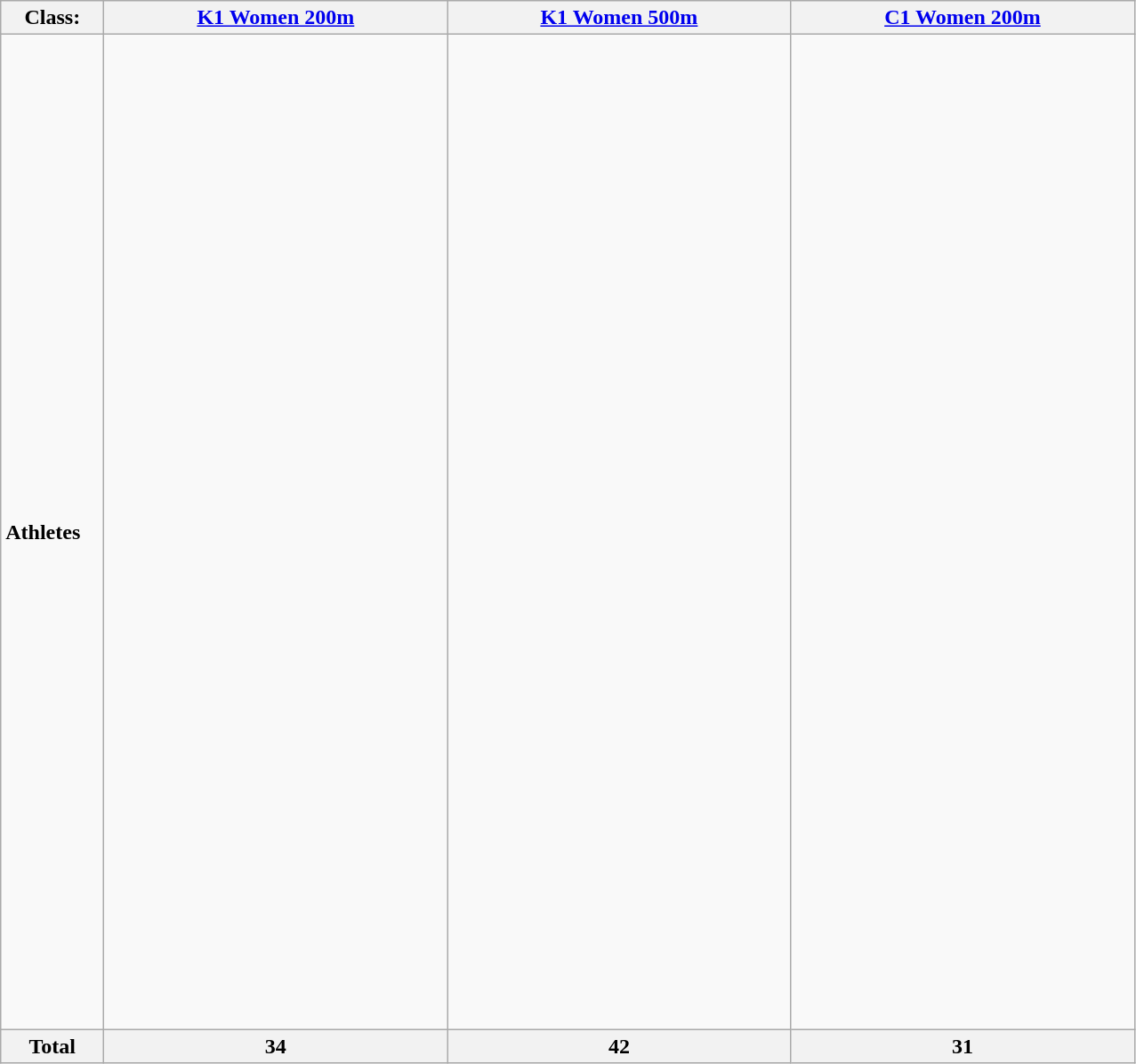<table class="wikitable">
<tr>
<th width=70>Class:</th>
<th width=250><a href='#'>K1 Women 200m</a></th>
<th width=250><a href='#'>K1 Women 500m</a></th>
<th width=250><a href='#'>C1 Women 200m</a></th>
</tr>
<tr>
<td><strong>Athletes</strong></td>
<td><br><br><br><br><br><br><br><br><br><br><br><br><br><br><br><br><br><br><br><br><br><br><br><br><br><br><br><br><br><br><br><br><br></td>
<td><br><br><br><br><br><br><br><br><br><br><br><br><br><br><br><br><br><br><br><br><br><br><br><br><br><br><br><br><br><br><br><br><br><br><br><br><br><br><br><br><br></td>
<td><br><br><br><br><br><br><br><br><br><br><br><br><br><br><br><br><br><br><br><br><br><br><br><br><br><br><br><br><br><br></td>
</tr>
<tr>
<th>Total</th>
<th>34</th>
<th>42</th>
<th>31</th>
</tr>
</table>
